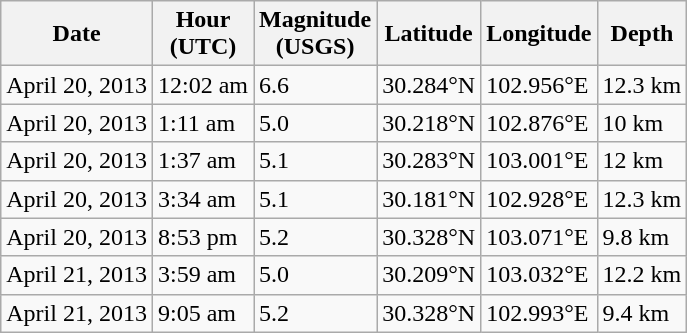<table class="wikitable">
<tr>
<th>Date</th>
<th>Hour<br>(UTC)</th>
<th>Magnitude<br>(USGS)</th>
<th>Latitude</th>
<th>Longitude</th>
<th>Depth</th>
</tr>
<tr>
<td>April 20, 2013</td>
<td>12:02 am</td>
<td>6.6</td>
<td>30.284°N</td>
<td>102.956°E</td>
<td>12.3 km</td>
</tr>
<tr>
<td>April 20, 2013</td>
<td>1:11 am</td>
<td>5.0</td>
<td>30.218°N</td>
<td>102.876°E</td>
<td>10 km</td>
</tr>
<tr>
<td>April 20, 2013</td>
<td>1:37 am</td>
<td>5.1</td>
<td>30.283°N</td>
<td>103.001°E</td>
<td>12 km</td>
</tr>
<tr>
<td>April 20, 2013</td>
<td>3:34 am</td>
<td>5.1</td>
<td>30.181°N</td>
<td>102.928°E</td>
<td>12.3 km</td>
</tr>
<tr>
<td>April 20, 2013</td>
<td>8:53 pm</td>
<td>5.2</td>
<td>30.328°N</td>
<td>103.071°E</td>
<td>9.8 km</td>
</tr>
<tr>
<td>April 21, 2013</td>
<td>3:59 am</td>
<td>5.0</td>
<td>30.209°N</td>
<td>103.032°E</td>
<td>12.2 km</td>
</tr>
<tr>
<td>April 21, 2013</td>
<td>9:05 am</td>
<td>5.2</td>
<td>30.328°N</td>
<td>102.993°E</td>
<td>9.4 km</td>
</tr>
</table>
